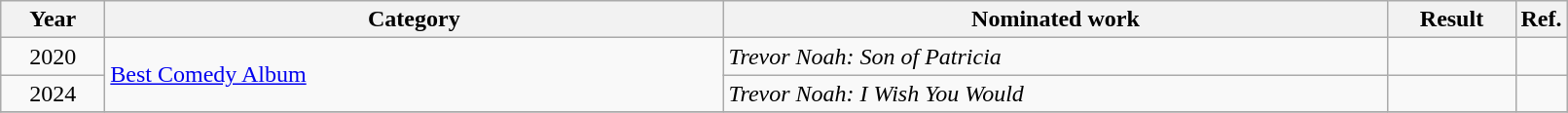<table class=wikitable>
<tr>
<th scope="col" style="width:4em;">Year</th>
<th scope="col" style="width:26em;">Category</th>
<th scope="col" style="width:28em;">Nominated work</th>
<th scope="col" style="width:5em;">Result</th>
<th>Ref.</th>
</tr>
<tr>
<td style="text-align:center;">2020</td>
<td rowspan=2><a href='#'>Best Comedy Album</a></td>
<td><em>Trevor Noah: Son of Patricia</em></td>
<td></td>
<td style="text-align:center;"></td>
</tr>
<tr>
<td style="text-align:center;">2024</td>
<td><em>Trevor Noah: I Wish You Would</em></td>
<td></td>
<td style="text-align:center;"></td>
</tr>
<tr>
</tr>
</table>
